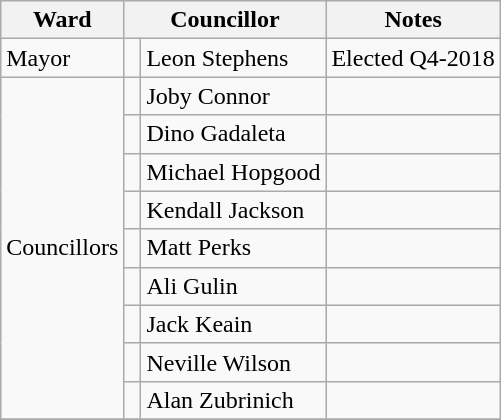<table class="wikitable">
<tr>
<th>Ward</th>
<th colspan="2">Councillor</th>
<th>Notes</th>
</tr>
<tr>
<td rowspan="1">Mayor </td>
<td> </td>
<td>Leon Stephens</td>
<td>Elected Q4-2018</td>
</tr>
<tr>
<td rowspan="9">Councillors</td>
<td> </td>
<td>Joby Connor</td>
<td></td>
</tr>
<tr>
<td> </td>
<td>Dino Gadaleta</td>
<td></td>
</tr>
<tr>
<td> </td>
<td>Michael Hopgood</td>
<td></td>
</tr>
<tr>
<td> </td>
<td>Kendall Jackson</td>
<td></td>
</tr>
<tr>
<td> </td>
<td>Matt Perks</td>
<td></td>
</tr>
<tr>
<td> </td>
<td>Ali Gulin</td>
<td></td>
</tr>
<tr>
<td> </td>
<td>Jack Keain</td>
<td></td>
</tr>
<tr>
<td> </td>
<td>Neville Wilson</td>
<td></td>
</tr>
<tr>
<td> </td>
<td>Alan Zubrinich</td>
<td></td>
</tr>
<tr>
</tr>
</table>
